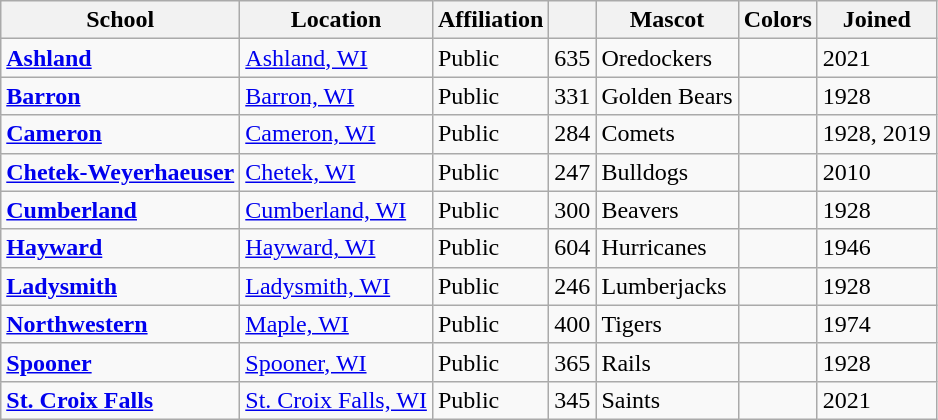<table class="wikitable sortable">
<tr>
<th>School</th>
<th>Location</th>
<th>Affiliation</th>
<th></th>
<th>Mascot</th>
<th>Colors</th>
<th>Joined</th>
</tr>
<tr>
<td><a href='#'><strong>Ashland</strong></a></td>
<td><a href='#'>Ashland, WI</a></td>
<td>Public</td>
<td>635</td>
<td>Oredockers</td>
<td> </td>
<td>2021</td>
</tr>
<tr>
<td><a href='#'><strong>Barron</strong></a></td>
<td><a href='#'>Barron, WI</a></td>
<td>Public</td>
<td>331</td>
<td>Golden Bears</td>
<td> </td>
<td>1928</td>
</tr>
<tr>
<td><a href='#'><strong>Cameron</strong></a></td>
<td><a href='#'>Cameron, WI</a></td>
<td>Public</td>
<td>284</td>
<td>Comets</td>
<td> </td>
<td>1928, 2019</td>
</tr>
<tr>
<td><a href='#'><strong>Chetek-Weyerhaeuser</strong></a></td>
<td><a href='#'>Chetek, WI</a></td>
<td>Public</td>
<td>247</td>
<td>Bulldogs</td>
<td> </td>
<td>2010</td>
</tr>
<tr>
<td><a href='#'><strong>Cumberland</strong></a></td>
<td><a href='#'>Cumberland, WI</a></td>
<td>Public</td>
<td>300</td>
<td>Beavers</td>
<td> </td>
<td>1928</td>
</tr>
<tr>
<td><a href='#'><strong>Hayward</strong></a></td>
<td><a href='#'>Hayward, WI</a></td>
<td>Public</td>
<td>604</td>
<td>Hurricanes</td>
<td> </td>
<td>1946</td>
</tr>
<tr>
<td><a href='#'><strong>Ladysmith</strong></a></td>
<td><a href='#'>Ladysmith, WI</a></td>
<td>Public</td>
<td>246</td>
<td>Lumberjacks</td>
<td> </td>
<td>1928</td>
</tr>
<tr>
<td><a href='#'><strong>Northwestern</strong></a></td>
<td><a href='#'>Maple, WI</a></td>
<td>Public</td>
<td>400</td>
<td>Tigers</td>
<td> </td>
<td>1974</td>
</tr>
<tr>
<td><a href='#'><strong>Spooner</strong></a></td>
<td><a href='#'>Spooner, WI</a></td>
<td>Public</td>
<td>365</td>
<td>Rails</td>
<td> </td>
<td>1928</td>
</tr>
<tr>
<td><a href='#'><strong>St. Croix Falls</strong></a></td>
<td><a href='#'>St. Croix Falls, WI</a></td>
<td>Public</td>
<td>345</td>
<td>Saints</td>
<td> </td>
<td>2021</td>
</tr>
</table>
